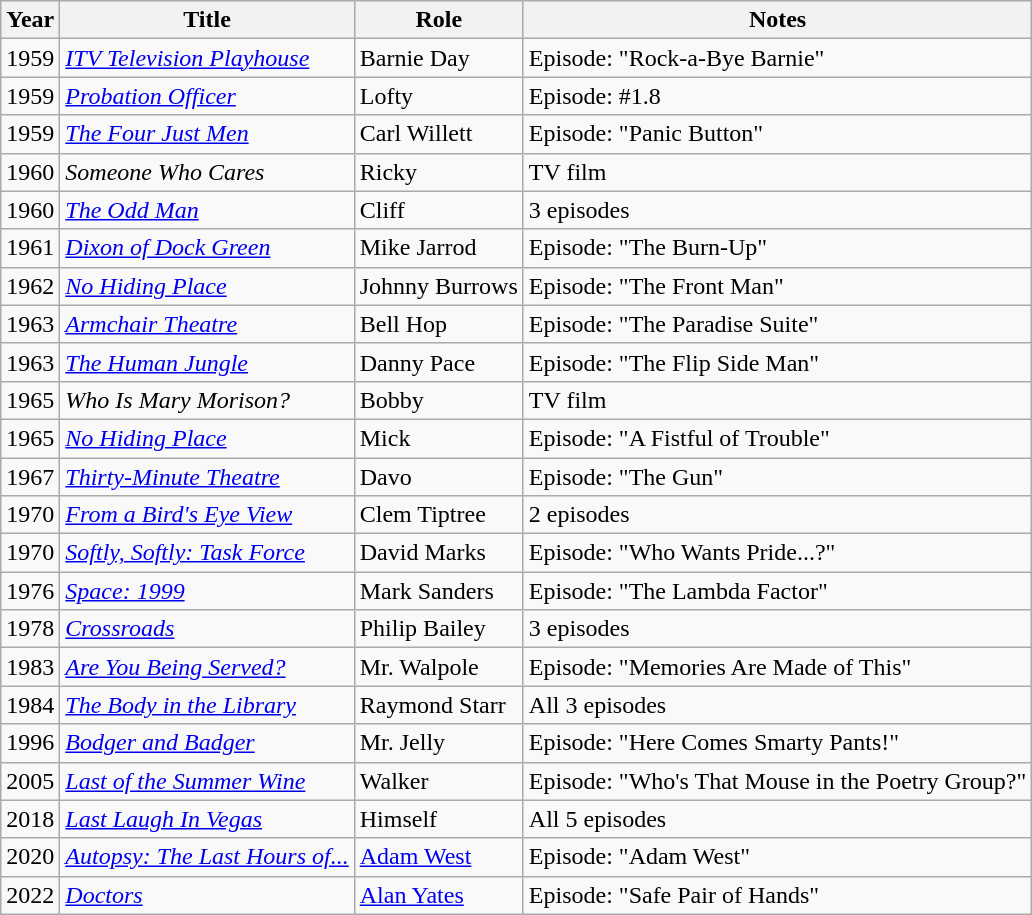<table class="wikitable sortable">
<tr>
<th>Year</th>
<th>Title</th>
<th>Role</th>
<th>Notes</th>
</tr>
<tr>
<td>1959</td>
<td><em><a href='#'>ITV Television Playhouse</a></em></td>
<td>Barnie Day</td>
<td>Episode: "Rock-a-Bye Barnie"</td>
</tr>
<tr>
<td>1959</td>
<td><em><a href='#'>Probation Officer</a></em></td>
<td>Lofty</td>
<td>Episode: #1.8</td>
</tr>
<tr>
<td>1959</td>
<td><em><a href='#'>The Four Just Men</a></em></td>
<td>Carl Willett</td>
<td>Episode: "Panic Button"</td>
</tr>
<tr>
<td>1960</td>
<td><em>Someone Who Cares</em></td>
<td>Ricky</td>
<td>TV film</td>
</tr>
<tr>
<td>1960</td>
<td><em><a href='#'>The Odd Man</a></em></td>
<td>Cliff</td>
<td>3 episodes</td>
</tr>
<tr>
<td>1961</td>
<td><em><a href='#'>Dixon of Dock Green</a></em></td>
<td>Mike Jarrod</td>
<td>Episode: "The Burn-Up"</td>
</tr>
<tr>
<td>1962</td>
<td><em><a href='#'>No Hiding Place</a></em></td>
<td>Johnny Burrows</td>
<td>Episode: "The Front Man"</td>
</tr>
<tr>
<td>1963</td>
<td><em><a href='#'>Armchair Theatre</a></em></td>
<td>Bell Hop</td>
<td>Episode: "The Paradise Suite"</td>
</tr>
<tr>
<td>1963</td>
<td><em><a href='#'>The Human Jungle</a></em></td>
<td>Danny Pace</td>
<td>Episode: "The Flip Side Man"</td>
</tr>
<tr>
<td>1965</td>
<td><em>Who Is Mary Morison?</em></td>
<td>Bobby</td>
<td>TV film</td>
</tr>
<tr>
<td>1965</td>
<td><em><a href='#'>No Hiding Place</a></em></td>
<td>Mick</td>
<td>Episode: "A Fistful of Trouble"</td>
</tr>
<tr>
<td>1967</td>
<td><em><a href='#'>Thirty-Minute Theatre</a></em></td>
<td>Davo</td>
<td>Episode: "The Gun"</td>
</tr>
<tr>
<td>1970</td>
<td><em><a href='#'>From a Bird's Eye View</a></em></td>
<td>Clem Tiptree</td>
<td>2 episodes</td>
</tr>
<tr>
<td>1970</td>
<td><em><a href='#'>Softly, Softly: Task Force</a></em></td>
<td>David Marks</td>
<td>Episode: "Who Wants Pride...?"</td>
</tr>
<tr>
<td>1976</td>
<td><em><a href='#'>Space: 1999</a></em></td>
<td>Mark Sanders</td>
<td>Episode: "The Lambda Factor"</td>
</tr>
<tr>
<td>1978</td>
<td><em><a href='#'>Crossroads</a></em></td>
<td>Philip Bailey</td>
<td>3 episodes</td>
</tr>
<tr>
<td>1983</td>
<td><em><a href='#'>Are You Being Served?</a></em></td>
<td>Mr. Walpole</td>
<td>Episode: "Memories Are Made of This"</td>
</tr>
<tr>
<td>1984</td>
<td><em><a href='#'>The Body in the Library</a></em></td>
<td>Raymond Starr</td>
<td>All 3 episodes</td>
</tr>
<tr>
<td>1996</td>
<td><em><a href='#'>Bodger and Badger</a></em></td>
<td>Mr. Jelly</td>
<td>Episode: "Here Comes Smarty Pants!"</td>
</tr>
<tr>
<td>2005</td>
<td><em><a href='#'>Last of the Summer Wine</a></em></td>
<td>Walker</td>
<td>Episode: "Who's That Mouse in the Poetry Group?"</td>
</tr>
<tr>
<td>2018</td>
<td><em><a href='#'>Last Laugh In Vegas</a></em></td>
<td>Himself</td>
<td>All 5 episodes</td>
</tr>
<tr>
<td>2020</td>
<td><em><a href='#'>Autopsy: The Last Hours of...</a></em></td>
<td><a href='#'>Adam West</a></td>
<td>Episode: "Adam West"</td>
</tr>
<tr>
<td>2022</td>
<td><em><a href='#'>Doctors</a></em></td>
<td><a href='#'>Alan Yates</a></td>
<td>Episode: "Safe Pair of Hands"</td>
</tr>
</table>
